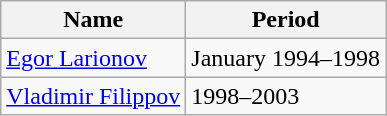<table class="wikitable">
<tr>
<th>Name</th>
<th>Period</th>
</tr>
<tr>
<td><a href='#'>Egor Larionov</a></td>
<td>January 1994–1998</td>
</tr>
<tr>
<td><a href='#'>Vladimir Filippov</a></td>
<td>1998–2003</td>
</tr>
</table>
